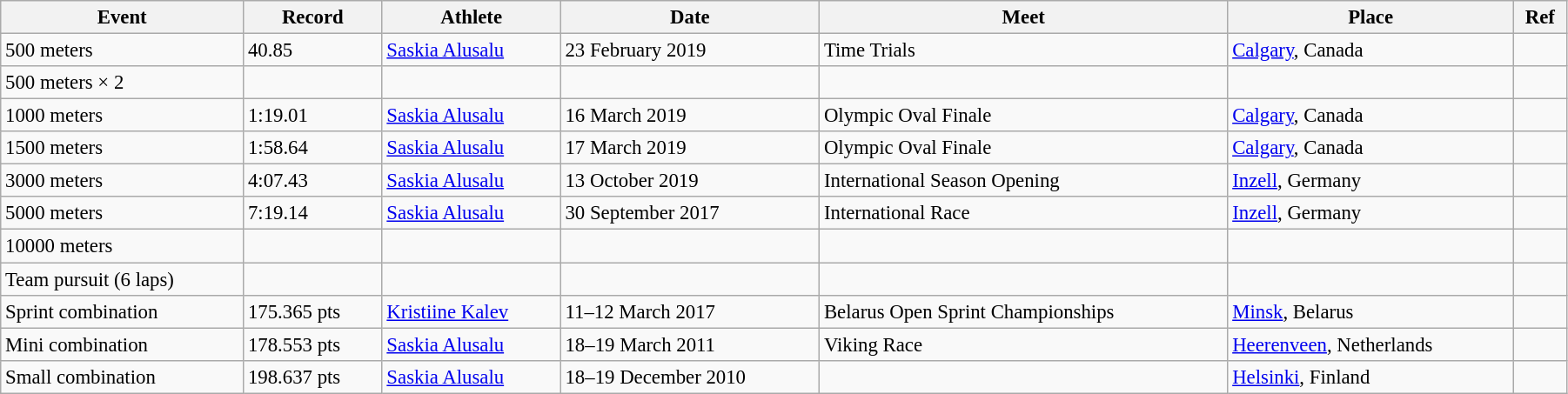<table class="wikitable" style="font-size:95%; width: 95%;">
<tr>
<th>Event</th>
<th>Record</th>
<th>Athlete</th>
<th>Date</th>
<th>Meet</th>
<th>Place</th>
<th>Ref</th>
</tr>
<tr>
<td>500 meters</td>
<td>40.85</td>
<td><a href='#'>Saskia Alusalu</a></td>
<td>23 February 2019</td>
<td>Time Trials</td>
<td><a href='#'>Calgary</a>, Canada</td>
<td></td>
</tr>
<tr>
<td>500 meters × 2</td>
<td></td>
<td></td>
<td></td>
<td></td>
<td></td>
<td></td>
</tr>
<tr>
<td>1000 meters</td>
<td>1:19.01</td>
<td><a href='#'>Saskia Alusalu</a></td>
<td>16 March 2019</td>
<td>Olympic Oval Finale</td>
<td><a href='#'>Calgary</a>, Canada</td>
<td></td>
</tr>
<tr>
<td>1500 meters</td>
<td>1:58.64</td>
<td><a href='#'>Saskia Alusalu</a></td>
<td>17 March 2019</td>
<td>Olympic Oval Finale</td>
<td><a href='#'>Calgary</a>, Canada</td>
<td></td>
</tr>
<tr>
<td>3000 meters</td>
<td>4:07.43</td>
<td><a href='#'>Saskia Alusalu</a></td>
<td>13 October 2019</td>
<td>International Season Opening</td>
<td><a href='#'>Inzell</a>, Germany</td>
<td></td>
</tr>
<tr>
<td>5000 meters</td>
<td>7:19.14</td>
<td><a href='#'>Saskia Alusalu</a></td>
<td>30 September 2017</td>
<td>International Race</td>
<td><a href='#'>Inzell</a>, Germany</td>
<td></td>
</tr>
<tr>
<td>10000 meters</td>
<td></td>
<td></td>
<td></td>
<td></td>
<td></td>
<td></td>
</tr>
<tr>
<td>Team pursuit (6 laps)</td>
<td></td>
<td></td>
<td></td>
<td></td>
<td></td>
<td></td>
</tr>
<tr>
<td>Sprint combination</td>
<td>175.365 pts</td>
<td><a href='#'>Kristiine Kalev</a></td>
<td>11–12 March 2017</td>
<td>Belarus Open Sprint Championships</td>
<td><a href='#'>Minsk</a>, Belarus</td>
<td></td>
</tr>
<tr>
<td>Mini combination</td>
<td>178.553 pts</td>
<td><a href='#'>Saskia Alusalu</a></td>
<td>18–19 March 2011</td>
<td>Viking Race</td>
<td><a href='#'>Heerenveen</a>, Netherlands</td>
<td></td>
</tr>
<tr>
<td>Small combination</td>
<td>198.637 pts</td>
<td><a href='#'>Saskia Alusalu</a></td>
<td>18–19 December 2010</td>
<td></td>
<td><a href='#'>Helsinki</a>, Finland</td>
<td></td>
</tr>
</table>
